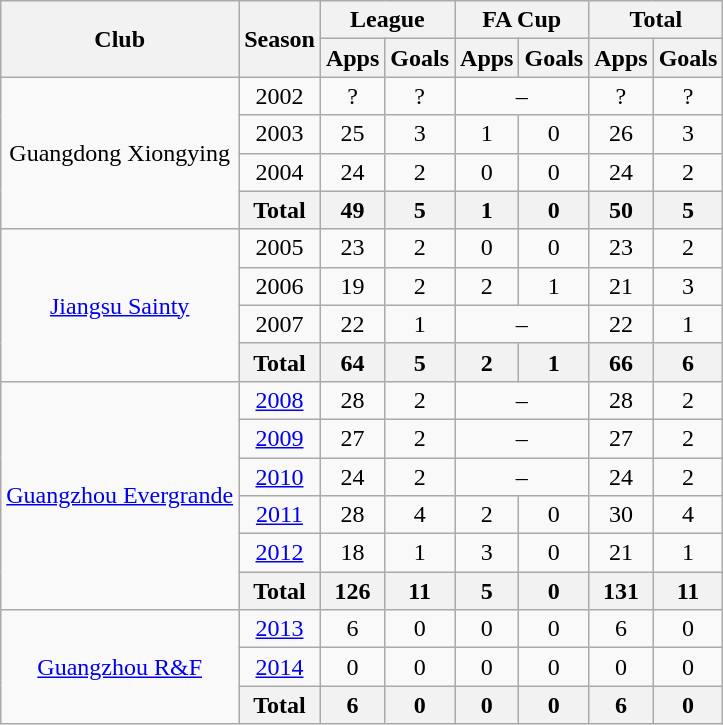<table class="wikitable" style="text-align: center;">
<tr>
<th rowspan="2">Club</th>
<th rowspan="2">Season</th>
<th colspan="2">League</th>
<th colspan="2">FA Cup</th>
<th colspan="2">Total</th>
</tr>
<tr>
<th>Apps</th>
<th>Goals</th>
<th>Apps</th>
<th>Goals</th>
<th>Apps</th>
<th>Goals</th>
</tr>
<tr>
<td rowspan="4" valign="center">Guangdong Xiongying</td>
<td>2002</td>
<td>?</td>
<td>?</td>
<td colspan="2">–</td>
<td>?</td>
<td>?</td>
</tr>
<tr>
<td>2003</td>
<td>25</td>
<td>3</td>
<td>1</td>
<td>0</td>
<td>26</td>
<td>3</td>
</tr>
<tr>
<td>2004</td>
<td>24</td>
<td>2</td>
<td>0</td>
<td>0</td>
<td>24</td>
<td>2</td>
</tr>
<tr>
<th>Total</th>
<th>49</th>
<th>5</th>
<th>1</th>
<th>0</th>
<th>50</th>
<th>5</th>
</tr>
<tr>
<td rowspan="4" valign="center"><a href='#'>Jiangsu Sainty</a></td>
<td>2005</td>
<td>23</td>
<td>2</td>
<td>0</td>
<td>0</td>
<td>23</td>
<td>2</td>
</tr>
<tr>
<td>2006</td>
<td>19</td>
<td>2</td>
<td>2</td>
<td>1</td>
<td>21</td>
<td>3</td>
</tr>
<tr>
<td>2007</td>
<td>22</td>
<td>1</td>
<td colspan="2">–</td>
<td>22</td>
<td>1</td>
</tr>
<tr>
<th>Total</th>
<th>64</th>
<th>5</th>
<th>2</th>
<th>1</th>
<th>66</th>
<th>6</th>
</tr>
<tr>
<td rowspan="6" valign="center"><a href='#'>Guangzhou Evergrande</a></td>
<td><a href='#'>2008</a></td>
<td>28</td>
<td>2</td>
<td colspan="2">–</td>
<td>28</td>
<td>2</td>
</tr>
<tr>
<td><a href='#'>2009</a></td>
<td>27</td>
<td>2</td>
<td colspan="2">–</td>
<td>27</td>
<td>2</td>
</tr>
<tr>
<td><a href='#'>2010</a></td>
<td>24</td>
<td>2</td>
<td colspan="2">–</td>
<td>24</td>
<td>2</td>
</tr>
<tr>
<td><a href='#'>2011</a></td>
<td>28</td>
<td>4</td>
<td>2</td>
<td>0</td>
<td>30</td>
<td>4</td>
</tr>
<tr>
<td><a href='#'>2012</a></td>
<td>18</td>
<td>1</td>
<td>3</td>
<td>0</td>
<td>21</td>
<td>1</td>
</tr>
<tr>
<th>Total</th>
<th>126</th>
<th>11</th>
<th>5</th>
<th>0</th>
<th>131</th>
<th>11</th>
</tr>
<tr>
<td rowspan="3" valign="center"><a href='#'>Guangzhou R&F</a></td>
<td><a href='#'>2013</a></td>
<td>6</td>
<td>0</td>
<td>0</td>
<td>0</td>
<td>6</td>
<td>0</td>
</tr>
<tr>
<td><a href='#'>2014</a></td>
<td>0</td>
<td>0</td>
<td>0</td>
<td>0</td>
<td>0</td>
<td>0</td>
</tr>
<tr>
<th>Total</th>
<th>6</th>
<th>0</th>
<th>0</th>
<th>0</th>
<th>6</th>
<th>0</th>
</tr>
</table>
